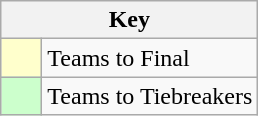<table class="wikitable" style="text-align: center;">
<tr>
<th colspan=2>Key</th>
</tr>
<tr>
<td style="background:#ffffcc; width:20px;"></td>
<td align=left>Teams to Final</td>
</tr>
<tr>
<td style="background:#ccffcc; width:20px;"></td>
<td align=left>Teams to Tiebreakers</td>
</tr>
</table>
